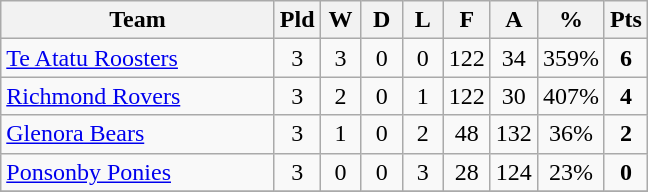<table class="wikitable" style="text-align:center;">
<tr>
<th width=175>Team</th>
<th width=20 abbr="Played">Pld</th>
<th width=20 abbr="Won">W</th>
<th width=20 abbr="Drawn">D</th>
<th width=20 abbr="Lost">L</th>
<th width=20 abbr="For">F</th>
<th width=20 abbr="Against">A</th>
<th width=20 abbr="Points">%</th>
<th width=20 abbr="Points">Pts</th>
</tr>
<tr>
<td style="text-align:left;"><a href='#'>Te Atatu Roosters</a></td>
<td>3</td>
<td>3</td>
<td>0</td>
<td>0</td>
<td>122</td>
<td>34</td>
<td>359%</td>
<td><strong>6</strong></td>
</tr>
<tr>
<td style="text-align:left;"><a href='#'>Richmond Rovers</a></td>
<td>3</td>
<td>2</td>
<td>0</td>
<td>1</td>
<td>122</td>
<td>30</td>
<td>407%</td>
<td><strong>4</strong></td>
</tr>
<tr>
<td style="text-align:left;"><a href='#'>Glenora Bears</a></td>
<td>3</td>
<td>1</td>
<td>0</td>
<td>2</td>
<td>48</td>
<td>132</td>
<td>36%</td>
<td><strong>2</strong></td>
</tr>
<tr>
<td style="text-align:left;"><a href='#'>Ponsonby Ponies</a></td>
<td>3</td>
<td>0</td>
<td>0</td>
<td>3</td>
<td>28</td>
<td>124</td>
<td>23%</td>
<td><strong>0</strong></td>
</tr>
<tr>
</tr>
</table>
